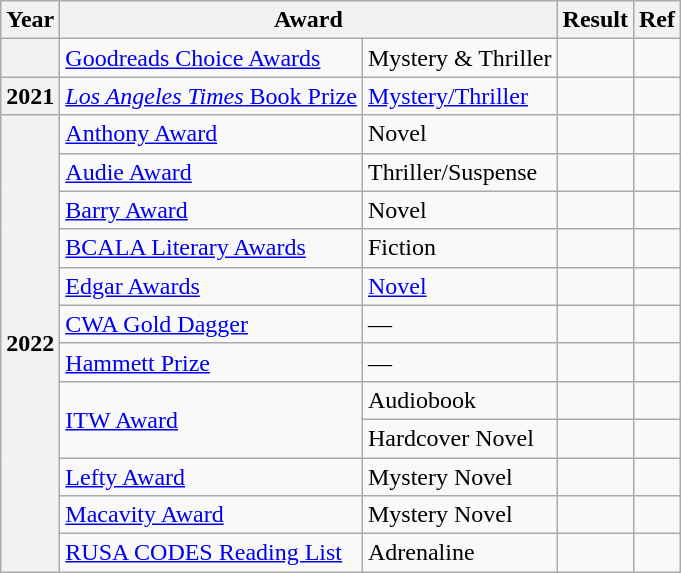<table class="wikitable sortable">
<tr>
<th>Year</th>
<th colspan="2">Award</th>
<th>Result</th>
<th>Ref</th>
</tr>
<tr>
<th></th>
<td><a href='#'>Goodreads Choice Awards</a></td>
<td>Mystery & Thriller</td>
<td></td>
<td></td>
</tr>
<tr>
<th>2021</th>
<td><a href='#'><em>Los Angeles Times</em> Book Prize</a></td>
<td><a href='#'>Mystery/Thriller</a></td>
<td></td>
<td></td>
</tr>
<tr>
<th rowspan="12">2022</th>
<td><a href='#'>Anthony Award</a></td>
<td>Novel</td>
<td></td>
<td></td>
</tr>
<tr>
<td><a href='#'>Audie Award</a></td>
<td>Thriller/Suspense</td>
<td></td>
<td></td>
</tr>
<tr>
<td><a href='#'>Barry Award</a></td>
<td>Novel</td>
<td></td>
<td></td>
</tr>
<tr>
<td><a href='#'>BCALA Literary Awards</a></td>
<td>Fiction</td>
<td></td>
<td></td>
</tr>
<tr>
<td><a href='#'>Edgar Awards</a></td>
<td><a href='#'>Novel</a></td>
<td></td>
<td></td>
</tr>
<tr>
<td><a href='#'>CWA Gold Dagger</a></td>
<td>—</td>
<td></td>
<td></td>
</tr>
<tr>
<td><a href='#'>Hammett Prize</a></td>
<td>—</td>
<td></td>
<td></td>
</tr>
<tr>
<td rowspan="2"><a href='#'>ITW Award</a></td>
<td>Audiobook</td>
<td></td>
<td></td>
</tr>
<tr>
<td>Hardcover Novel</td>
<td></td>
<td></td>
</tr>
<tr>
<td><a href='#'>Lefty Award</a></td>
<td>Mystery Novel</td>
<td></td>
<td></td>
</tr>
<tr>
<td><a href='#'>Macavity Award</a></td>
<td>Mystery Novel</td>
<td></td>
<td></td>
</tr>
<tr>
<td><a href='#'>RUSA CODES Reading List</a></td>
<td>Adrenaline</td>
<td></td>
<td></td>
</tr>
</table>
